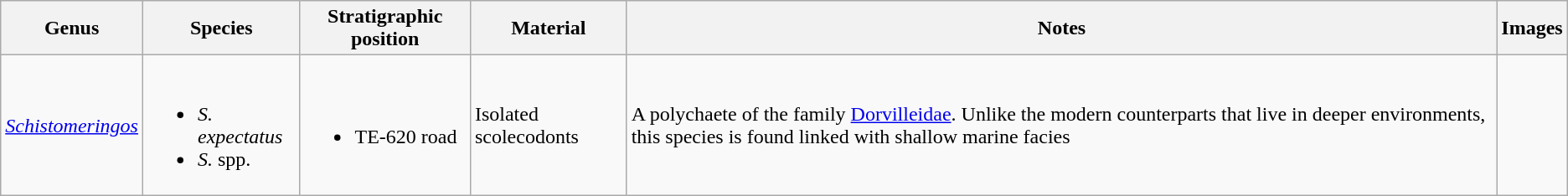<table class="wikitable">
<tr>
<th>Genus</th>
<th>Species</th>
<th>Stratigraphic position</th>
<th>Material</th>
<th>Notes</th>
<th>Images</th>
</tr>
<tr>
<td><em><a href='#'>Schistomeringos</a></em></td>
<td><br><ul><li><em>S. expectatus</em></li><li><em>S.</em> spp.</li></ul></td>
<td><br><ul><li>TE-620 road</li></ul></td>
<td>Isolated scolecodonts</td>
<td>A polychaete of the family <a href='#'>Dorvilleidae</a>. Unlike the modern counterparts that live in deeper environments, this species is found linked with shallow marine facies</td>
<td></td>
</tr>
</table>
